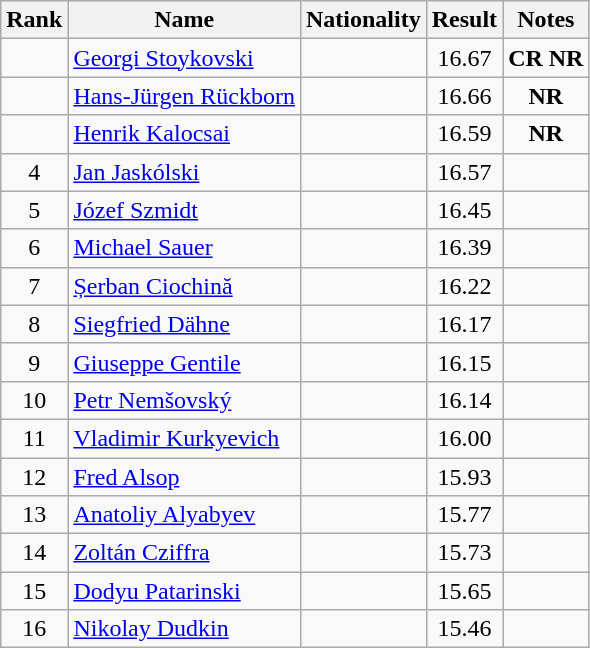<table class="wikitable sortable" style="text-align:center">
<tr>
<th>Rank</th>
<th>Name</th>
<th>Nationality</th>
<th>Result</th>
<th>Notes</th>
</tr>
<tr>
<td></td>
<td align=left><a href='#'>Georgi Stoykovski</a></td>
<td align=left></td>
<td>16.67</td>
<td><strong>CR NR</strong></td>
</tr>
<tr>
<td></td>
<td align=left><a href='#'>Hans-Jürgen Rückborn</a></td>
<td align=left></td>
<td>16.66</td>
<td><strong>NR</strong></td>
</tr>
<tr>
<td></td>
<td align=left><a href='#'>Henrik Kalocsai</a></td>
<td align=left></td>
<td>16.59</td>
<td><strong>NR</strong></td>
</tr>
<tr>
<td>4</td>
<td align=left><a href='#'>Jan Jaskólski</a></td>
<td align=left></td>
<td>16.57</td>
<td></td>
</tr>
<tr>
<td>5</td>
<td align=left><a href='#'>Józef Szmidt</a></td>
<td align=left></td>
<td>16.45</td>
<td></td>
</tr>
<tr>
<td>6</td>
<td align=left><a href='#'>Michael Sauer</a></td>
<td align=left></td>
<td>16.39</td>
<td></td>
</tr>
<tr>
<td>7</td>
<td align=left><a href='#'>Șerban Ciochină</a></td>
<td align=left></td>
<td>16.22</td>
<td></td>
</tr>
<tr>
<td>8</td>
<td align=left><a href='#'>Siegfried Dähne</a></td>
<td align=left></td>
<td>16.17</td>
<td></td>
</tr>
<tr>
<td>9</td>
<td align=left><a href='#'>Giuseppe Gentile</a></td>
<td align=left></td>
<td>16.15</td>
<td></td>
</tr>
<tr>
<td>10</td>
<td align=left><a href='#'>Petr Nemšovský</a></td>
<td align=left></td>
<td>16.14</td>
<td></td>
</tr>
<tr>
<td>11</td>
<td align=left><a href='#'>Vladimir Kurkyevich</a></td>
<td align=left></td>
<td>16.00</td>
<td></td>
</tr>
<tr>
<td>12</td>
<td align=left><a href='#'>Fred Alsop</a></td>
<td align=left></td>
<td>15.93</td>
<td></td>
</tr>
<tr>
<td>13</td>
<td align=left><a href='#'>Anatoliy Alyabyev</a></td>
<td align=left></td>
<td>15.77</td>
<td></td>
</tr>
<tr>
<td>14</td>
<td align=left><a href='#'>Zoltán Cziffra</a></td>
<td align=left></td>
<td>15.73</td>
<td></td>
</tr>
<tr>
<td>15</td>
<td align=left><a href='#'>Dodyu Patarinski</a></td>
<td align=left></td>
<td>15.65</td>
<td></td>
</tr>
<tr>
<td>16</td>
<td align=left><a href='#'>Nikolay Dudkin</a></td>
<td align=left></td>
<td>15.46</td>
<td></td>
</tr>
</table>
